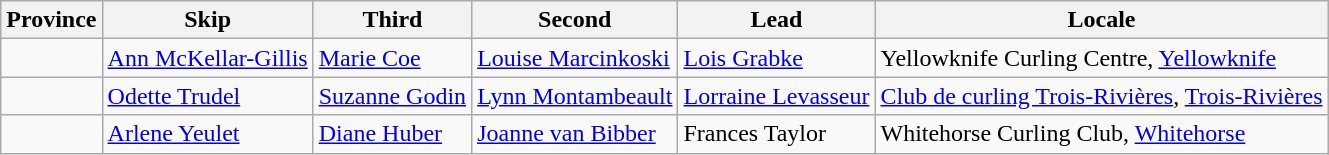<table class="wikitable">
<tr>
<th>Province</th>
<th>Skip</th>
<th>Third</th>
<th>Second</th>
<th>Lead</th>
<th>Locale</th>
</tr>
<tr>
<td></td>
<td><a href='#'>Ann McKellar-Gillis</a></td>
<td><a href='#'>Marie Coe</a></td>
<td><a href='#'>Louise Marcinkoski</a></td>
<td><a href='#'>Lois Grabke</a></td>
<td>Yellowknife Curling Centre, <a href='#'>Yellowknife</a></td>
</tr>
<tr>
<td></td>
<td><a href='#'>Odette Trudel</a></td>
<td><a href='#'>Suzanne Godin</a></td>
<td><a href='#'>Lynn Montambeault</a></td>
<td><a href='#'>Lorraine Levasseur</a></td>
<td><a href='#'>Club de curling Trois-Rivières</a>, <a href='#'>Trois-Rivières</a></td>
</tr>
<tr>
<td></td>
<td><a href='#'>Arlene Yeulet</a></td>
<td><a href='#'>Diane Huber</a></td>
<td><a href='#'>Joanne van Bibber</a></td>
<td>Frances Taylor</td>
<td>Whitehorse Curling Club, <a href='#'>Whitehorse</a></td>
</tr>
</table>
